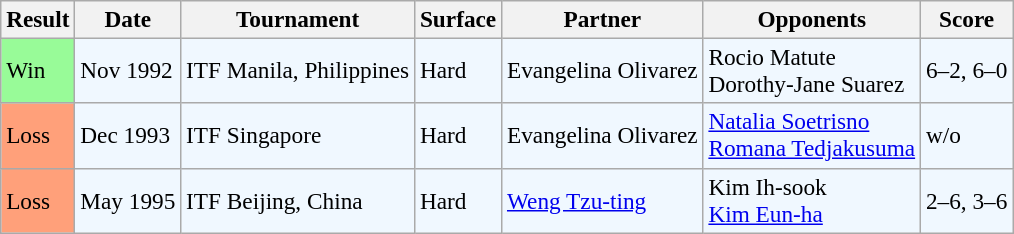<table class="sortable wikitable" style=font-size:97%>
<tr>
<th>Result</th>
<th>Date</th>
<th>Tournament</th>
<th>Surface</th>
<th>Partner</th>
<th>Opponents</th>
<th class="unsortable">Score</th>
</tr>
<tr style="background:#f0f8ff;">
<td style="background:#98fb98;">Win</td>
<td>Nov 1992</td>
<td>ITF Manila, Philippines</td>
<td>Hard</td>
<td> Evangelina Olivarez</td>
<td> Rocio Matute <br>  Dorothy-Jane Suarez</td>
<td>6–2, 6–0</td>
</tr>
<tr style="background:#f0f8ff;">
<td style="background:#ffa07a;">Loss</td>
<td>Dec 1993</td>
<td>ITF Singapore</td>
<td>Hard</td>
<td> Evangelina Olivarez</td>
<td> <a href='#'>Natalia Soetrisno</a> <br>  <a href='#'>Romana Tedjakusuma</a></td>
<td>w/o</td>
</tr>
<tr style="background:#f0f8ff;">
<td style="background:#ffa07a;">Loss</td>
<td>May 1995</td>
<td>ITF Beijing, China</td>
<td>Hard</td>
<td> <a href='#'>Weng Tzu-ting</a></td>
<td> Kim Ih-sook <br>  <a href='#'>Kim Eun-ha</a></td>
<td>2–6, 3–6</td>
</tr>
</table>
